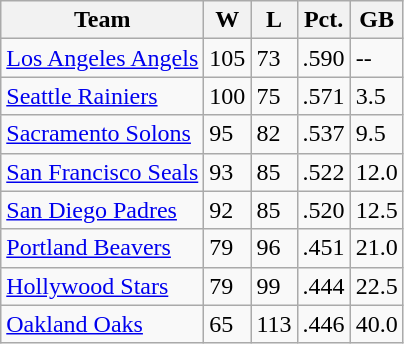<table class="wikitable">
<tr>
<th>Team</th>
<th>W</th>
<th>L</th>
<th>Pct.</th>
<th>GB</th>
</tr>
<tr>
<td><a href='#'>Los Angeles Angels</a></td>
<td>105</td>
<td>73</td>
<td>.590</td>
<td>--</td>
</tr>
<tr>
<td><a href='#'>Seattle Rainiers</a></td>
<td>100</td>
<td>75</td>
<td>.571</td>
<td>3.5</td>
</tr>
<tr>
<td><a href='#'>Sacramento Solons</a></td>
<td>95</td>
<td>82</td>
<td>.537</td>
<td>9.5</td>
</tr>
<tr>
<td><a href='#'>San Francisco Seals</a></td>
<td>93</td>
<td>85</td>
<td>.522</td>
<td>12.0</td>
</tr>
<tr>
<td><a href='#'>San Diego Padres</a></td>
<td>92</td>
<td>85</td>
<td>.520</td>
<td>12.5</td>
</tr>
<tr>
<td><a href='#'>Portland Beavers</a></td>
<td>79</td>
<td>96</td>
<td>.451</td>
<td>21.0</td>
</tr>
<tr>
<td><a href='#'>Hollywood Stars</a></td>
<td>79</td>
<td>99</td>
<td>.444</td>
<td>22.5</td>
</tr>
<tr>
<td><a href='#'>Oakland Oaks</a></td>
<td>65</td>
<td>113</td>
<td>.446</td>
<td>40.0</td>
</tr>
</table>
